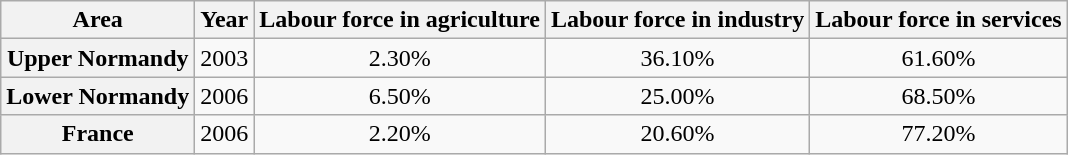<table class="wikitable" style="text-align: center">
<tr>
<th>Area</th>
<th>Year</th>
<th>Labour force in agriculture</th>
<th>Labour force in industry</th>
<th>Labour force in services</th>
</tr>
<tr>
<th>Upper Normandy</th>
<td>2003</td>
<td>2.30%</td>
<td>36.10%</td>
<td>61.60%</td>
</tr>
<tr>
<th>Lower Normandy</th>
<td>2006</td>
<td>6.50%</td>
<td>25.00%</td>
<td>68.50%</td>
</tr>
<tr>
<th>France</th>
<td>2006</td>
<td>2.20%</td>
<td>20.60%</td>
<td>77.20%</td>
</tr>
</table>
